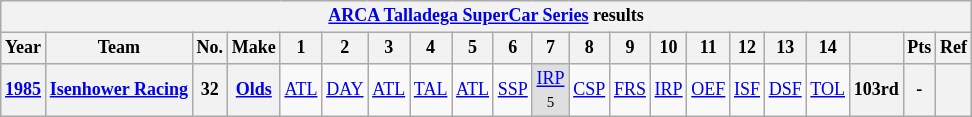<table class="wikitable" style="text-align:center; font-size:75%">
<tr>
<th colspan=21><a href='#'>ARCA Talladega SuperCar Series</a> results</th>
</tr>
<tr>
<th>Year</th>
<th>Team</th>
<th>No.</th>
<th>Make</th>
<th>1</th>
<th>2</th>
<th>3</th>
<th>4</th>
<th>5</th>
<th>6</th>
<th>7</th>
<th>8</th>
<th>9</th>
<th>10</th>
<th>11</th>
<th>12</th>
<th>13</th>
<th>14</th>
<th></th>
<th>Pts</th>
<th>Ref</th>
</tr>
<tr>
<th><a href='#'>1985</a></th>
<th><a href='#'>Isenhower Racing</a></th>
<th>32</th>
<th><a href='#'>Olds</a></th>
<td><a href='#'>ATL</a></td>
<td><a href='#'>DAY</a></td>
<td><a href='#'>ATL</a></td>
<td><a href='#'>TAL</a></td>
<td><a href='#'>ATL</a></td>
<td><a href='#'>SSP</a></td>
<td style="background:#DFDFDF;"><a href='#'>IRP</a><br><small>5</small></td>
<td><a href='#'>CSP</a></td>
<td><a href='#'>FRS</a></td>
<td><a href='#'>IRP</a></td>
<td><a href='#'>OEF</a></td>
<td><a href='#'>ISF</a></td>
<td><a href='#'>DSF</a></td>
<td><a href='#'>TOL</a></td>
<th>103rd</th>
<th>-</th>
<th></th>
</tr>
</table>
